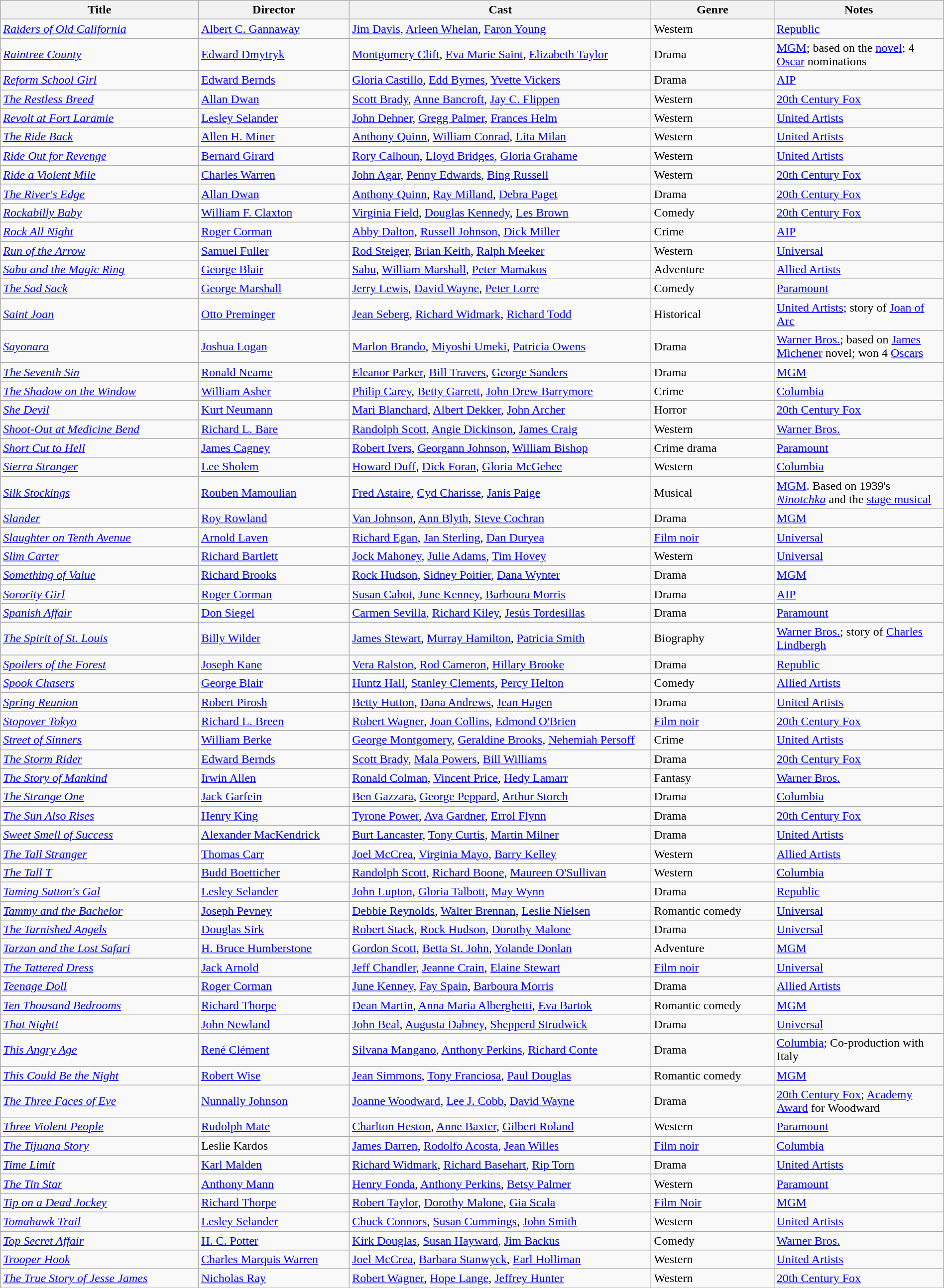<table class="wikitable sortable" width= "100%">
<tr>
<th width=21%>Title</th>
<th width=16%>Director</th>
<th width=32%>Cast</th>
<th width=13%>Genre</th>
<th width=18%>Notes</th>
</tr>
<tr>
<td><em><a href='#'>Raiders of Old California</a></em></td>
<td><a href='#'>Albert C. Gannaway</a></td>
<td><a href='#'>Jim Davis</a>, <a href='#'>Arleen Whelan</a>, <a href='#'>Faron Young</a></td>
<td>Western</td>
<td><a href='#'>Republic</a></td>
</tr>
<tr>
<td><em><a href='#'>Raintree County</a></em></td>
<td><a href='#'>Edward Dmytryk</a></td>
<td><a href='#'>Montgomery Clift</a>, <a href='#'>Eva Marie Saint</a>, <a href='#'>Elizabeth Taylor</a></td>
<td>Drama</td>
<td><a href='#'>MGM</a>; based on the <a href='#'>novel</a>; 4 <a href='#'>Oscar</a> nominations</td>
</tr>
<tr>
<td><em><a href='#'>Reform School Girl</a></em></td>
<td><a href='#'>Edward Bernds</a></td>
<td><a href='#'>Gloria Castillo</a>, <a href='#'>Edd Byrnes</a>, <a href='#'>Yvette Vickers</a></td>
<td>Drama</td>
<td><a href='#'>AIP</a></td>
</tr>
<tr>
<td><em><a href='#'>The Restless Breed</a></em></td>
<td><a href='#'>Allan Dwan</a></td>
<td><a href='#'>Scott Brady</a>, <a href='#'>Anne Bancroft</a>, <a href='#'>Jay C. Flippen</a></td>
<td>Western</td>
<td><a href='#'>20th Century Fox</a></td>
</tr>
<tr>
<td><em><a href='#'>Revolt at Fort Laramie</a></em></td>
<td><a href='#'>Lesley Selander</a></td>
<td><a href='#'>John Dehner</a>, <a href='#'>Gregg Palmer</a>, <a href='#'>Frances Helm</a></td>
<td>Western</td>
<td><a href='#'>United Artists</a></td>
</tr>
<tr>
<td><em><a href='#'>The Ride Back</a></em></td>
<td><a href='#'>Allen H. Miner</a></td>
<td><a href='#'>Anthony Quinn</a>, <a href='#'>William Conrad</a>, <a href='#'>Lita Milan</a></td>
<td>Western</td>
<td><a href='#'>United Artists</a></td>
</tr>
<tr>
<td><em><a href='#'>Ride Out for Revenge</a></em></td>
<td><a href='#'>Bernard Girard</a></td>
<td><a href='#'>Rory Calhoun</a>, <a href='#'>Lloyd Bridges</a>, <a href='#'>Gloria Grahame</a></td>
<td>Western</td>
<td><a href='#'>United Artists</a></td>
</tr>
<tr>
<td><em><a href='#'>Ride a Violent Mile</a></em></td>
<td><a href='#'>Charles Warren</a></td>
<td><a href='#'>John Agar</a>, <a href='#'>Penny Edwards</a>, <a href='#'>Bing Russell</a></td>
<td>Western</td>
<td><a href='#'>20th Century Fox</a></td>
</tr>
<tr>
<td><em><a href='#'>The River's Edge</a></em></td>
<td><a href='#'>Allan Dwan</a></td>
<td><a href='#'>Anthony Quinn</a>, <a href='#'>Ray Milland</a>, <a href='#'>Debra Paget</a></td>
<td>Drama</td>
<td><a href='#'>20th Century Fox</a></td>
</tr>
<tr>
<td><em><a href='#'>Rockabilly Baby</a></em></td>
<td><a href='#'>William F. Claxton</a></td>
<td><a href='#'>Virginia Field</a>, <a href='#'>Douglas Kennedy</a>, <a href='#'>Les Brown</a></td>
<td>Comedy</td>
<td><a href='#'>20th Century Fox</a></td>
</tr>
<tr>
<td><em><a href='#'>Rock All Night</a></em></td>
<td><a href='#'>Roger Corman</a></td>
<td><a href='#'>Abby Dalton</a>, <a href='#'>Russell Johnson</a>, <a href='#'>Dick Miller</a></td>
<td>Crime</td>
<td><a href='#'>AIP</a></td>
</tr>
<tr>
<td><em><a href='#'>Run of the Arrow</a></em></td>
<td><a href='#'>Samuel Fuller</a></td>
<td><a href='#'>Rod Steiger</a>, <a href='#'>Brian Keith</a>, <a href='#'>Ralph Meeker</a></td>
<td>Western</td>
<td><a href='#'>Universal</a></td>
</tr>
<tr>
<td><em><a href='#'>Sabu and the Magic Ring</a></em></td>
<td><a href='#'>George Blair</a></td>
<td><a href='#'>Sabu</a>, <a href='#'>William Marshall</a>, <a href='#'>Peter Mamakos</a></td>
<td>Adventure</td>
<td><a href='#'>Allied Artists</a></td>
</tr>
<tr>
<td><em><a href='#'>The Sad Sack</a></em></td>
<td><a href='#'>George Marshall</a></td>
<td><a href='#'>Jerry Lewis</a>, <a href='#'>David Wayne</a>, <a href='#'>Peter Lorre</a></td>
<td>Comedy</td>
<td><a href='#'>Paramount</a></td>
</tr>
<tr>
<td><em><a href='#'>Saint Joan</a></em></td>
<td><a href='#'>Otto Preminger</a></td>
<td><a href='#'>Jean Seberg</a>, <a href='#'>Richard Widmark</a>, <a href='#'>Richard Todd</a></td>
<td>Historical</td>
<td><a href='#'>United Artists</a>; story of <a href='#'>Joan of Arc</a></td>
</tr>
<tr>
<td><em><a href='#'>Sayonara</a></em></td>
<td><a href='#'>Joshua Logan</a></td>
<td><a href='#'>Marlon Brando</a>,  <a href='#'>Miyoshi Umeki</a>, <a href='#'>Patricia Owens</a></td>
<td>Drama</td>
<td><a href='#'>Warner Bros.</a>; based on <a href='#'>James Michener</a> novel; won 4 <a href='#'>Oscars</a></td>
</tr>
<tr>
<td><em><a href='#'>The Seventh Sin</a></em></td>
<td><a href='#'>Ronald Neame</a></td>
<td><a href='#'>Eleanor Parker</a>, <a href='#'>Bill Travers</a>, <a href='#'>George Sanders</a></td>
<td>Drama</td>
<td><a href='#'>MGM</a></td>
</tr>
<tr>
<td><em><a href='#'>The Shadow on the Window</a></em></td>
<td><a href='#'>William Asher</a></td>
<td><a href='#'>Philip Carey</a>, <a href='#'>Betty Garrett</a>, <a href='#'>John Drew Barrymore</a></td>
<td>Crime</td>
<td><a href='#'>Columbia</a></td>
</tr>
<tr>
<td><em><a href='#'>She Devil</a></em></td>
<td><a href='#'>Kurt Neumann</a></td>
<td><a href='#'>Mari Blanchard</a>, <a href='#'>Albert Dekker</a>, <a href='#'>John Archer</a></td>
<td>Horror</td>
<td><a href='#'>20th Century Fox</a></td>
</tr>
<tr>
<td><em><a href='#'>Shoot-Out at Medicine Bend</a></em></td>
<td><a href='#'>Richard L. Bare</a></td>
<td><a href='#'>Randolph Scott</a>, <a href='#'>Angie Dickinson</a>, <a href='#'>James Craig</a></td>
<td>Western</td>
<td><a href='#'>Warner Bros.</a></td>
</tr>
<tr>
<td><em><a href='#'>Short Cut to Hell</a></em></td>
<td><a href='#'>James Cagney</a></td>
<td><a href='#'>Robert Ivers</a>, <a href='#'>Georgann Johnson</a>, <a href='#'>William Bishop</a></td>
<td>Crime drama</td>
<td><a href='#'>Paramount</a></td>
</tr>
<tr>
<td><em><a href='#'>Sierra Stranger</a></em></td>
<td><a href='#'>Lee Sholem</a></td>
<td><a href='#'>Howard Duff</a>, <a href='#'>Dick Foran</a>, <a href='#'>Gloria McGehee</a></td>
<td>Western</td>
<td><a href='#'>Columbia</a></td>
</tr>
<tr>
<td><em><a href='#'>Silk Stockings</a></em></td>
<td><a href='#'>Rouben Mamoulian</a></td>
<td><a href='#'>Fred Astaire</a>, <a href='#'>Cyd Charisse</a>, <a href='#'>Janis Paige</a></td>
<td>Musical</td>
<td><a href='#'>MGM</a>. Based on 1939's <em><a href='#'>Ninotchka</a></em> and the <a href='#'>stage musical</a></td>
</tr>
<tr>
<td><em><a href='#'>Slander</a></em></td>
<td><a href='#'>Roy Rowland</a></td>
<td><a href='#'>Van Johnson</a>, <a href='#'>Ann Blyth</a>, <a href='#'>Steve Cochran</a></td>
<td>Drama</td>
<td><a href='#'>MGM</a></td>
</tr>
<tr>
<td><em><a href='#'>Slaughter on Tenth Avenue</a></em></td>
<td><a href='#'>Arnold Laven</a></td>
<td><a href='#'>Richard Egan</a>, <a href='#'>Jan Sterling</a>, <a href='#'>Dan Duryea</a></td>
<td><a href='#'>Film noir</a></td>
<td><a href='#'>Universal</a></td>
</tr>
<tr>
<td><em><a href='#'>Slim Carter</a></em></td>
<td><a href='#'>Richard Bartlett</a></td>
<td><a href='#'>Jock Mahoney</a>, <a href='#'>Julie Adams</a>, <a href='#'>Tim Hovey</a></td>
<td>Western</td>
<td><a href='#'>Universal</a></td>
</tr>
<tr>
<td><em><a href='#'>Something of Value</a></em></td>
<td><a href='#'>Richard Brooks</a></td>
<td><a href='#'>Rock Hudson</a>, <a href='#'>Sidney Poitier</a>, <a href='#'>Dana Wynter</a></td>
<td>Drama</td>
<td><a href='#'>MGM</a></td>
</tr>
<tr>
<td><em><a href='#'>Sorority Girl</a></em></td>
<td><a href='#'>Roger Corman</a></td>
<td><a href='#'>Susan Cabot</a>, <a href='#'>June Kenney</a>, <a href='#'>Barboura Morris</a></td>
<td>Drama</td>
<td><a href='#'>AIP</a></td>
</tr>
<tr>
<td><em><a href='#'>Spanish Affair</a></em></td>
<td><a href='#'>Don Siegel</a></td>
<td><a href='#'>Carmen Sevilla</a>, <a href='#'>Richard Kiley</a>, <a href='#'>Jesús Tordesillas</a></td>
<td>Drama</td>
<td><a href='#'>Paramount</a></td>
</tr>
<tr>
<td><em><a href='#'>The Spirit of St. Louis</a></em></td>
<td><a href='#'>Billy Wilder</a></td>
<td><a href='#'>James Stewart</a>, <a href='#'>Murray Hamilton</a>, <a href='#'>Patricia Smith</a></td>
<td>Biography</td>
<td><a href='#'>Warner Bros.</a>; story of <a href='#'>Charles Lindbergh</a></td>
</tr>
<tr>
<td><em><a href='#'>Spoilers of the Forest</a></em></td>
<td><a href='#'>Joseph Kane</a></td>
<td><a href='#'>Vera Ralston</a>, <a href='#'>Rod Cameron</a>, <a href='#'>Hillary Brooke</a></td>
<td>Drama</td>
<td><a href='#'>Republic</a></td>
</tr>
<tr>
<td><em><a href='#'>Spook Chasers</a></em></td>
<td><a href='#'>George Blair</a></td>
<td><a href='#'>Huntz Hall</a>, <a href='#'>Stanley Clements</a>, <a href='#'>Percy Helton</a></td>
<td>Comedy</td>
<td><a href='#'>Allied Artists</a></td>
</tr>
<tr>
<td><em><a href='#'>Spring Reunion</a></em></td>
<td><a href='#'>Robert Pirosh</a></td>
<td><a href='#'>Betty Hutton</a>, <a href='#'>Dana Andrews</a>, <a href='#'>Jean Hagen</a></td>
<td>Drama</td>
<td><a href='#'>United Artists</a></td>
</tr>
<tr>
<td><em><a href='#'>Stopover Tokyo</a></em></td>
<td><a href='#'>Richard L. Breen</a></td>
<td><a href='#'>Robert Wagner</a>, <a href='#'>Joan Collins</a>, <a href='#'>Edmond O'Brien</a></td>
<td><a href='#'>Film noir</a></td>
<td><a href='#'>20th Century Fox</a></td>
</tr>
<tr>
<td><em><a href='#'>Street of Sinners</a></em></td>
<td><a href='#'>William Berke</a></td>
<td><a href='#'>George Montgomery</a>, <a href='#'>Geraldine Brooks</a>, <a href='#'>Nehemiah Persoff</a></td>
<td>Crime</td>
<td><a href='#'>United Artists</a></td>
</tr>
<tr>
<td><em><a href='#'>The Storm Rider</a></em></td>
<td><a href='#'>Edward Bernds</a></td>
<td><a href='#'>Scott Brady</a>, <a href='#'>Mala Powers</a>, <a href='#'>Bill Williams</a></td>
<td>Drama</td>
<td><a href='#'>20th Century Fox</a></td>
</tr>
<tr>
<td><em><a href='#'>The Story of Mankind</a></em></td>
<td><a href='#'>Irwin Allen</a></td>
<td><a href='#'>Ronald Colman</a>, <a href='#'>Vincent Price</a>, <a href='#'>Hedy Lamarr</a></td>
<td>Fantasy</td>
<td><a href='#'>Warner Bros.</a></td>
</tr>
<tr>
<td><em><a href='#'>The Strange One</a></em></td>
<td><a href='#'>Jack Garfein</a></td>
<td><a href='#'>Ben Gazzara</a>, <a href='#'>George Peppard</a>, <a href='#'>Arthur Storch</a></td>
<td>Drama</td>
<td><a href='#'>Columbia</a></td>
</tr>
<tr>
<td><em><a href='#'>The Sun Also Rises</a></em></td>
<td><a href='#'>Henry King</a></td>
<td><a href='#'>Tyrone Power</a>, <a href='#'>Ava Gardner</a>, <a href='#'>Errol Flynn</a></td>
<td>Drama</td>
<td><a href='#'>20th Century Fox</a></td>
</tr>
<tr>
<td><em><a href='#'>Sweet Smell of Success</a></em></td>
<td><a href='#'>Alexander MacKendrick</a></td>
<td><a href='#'>Burt Lancaster</a>, <a href='#'>Tony Curtis</a>, <a href='#'>Martin Milner</a></td>
<td>Drama</td>
<td><a href='#'>United Artists</a></td>
</tr>
<tr>
<td><em><a href='#'>The Tall Stranger</a></em></td>
<td><a href='#'>Thomas Carr</a></td>
<td><a href='#'>Joel McCrea</a>, <a href='#'>Virginia Mayo</a>, <a href='#'>Barry Kelley</a></td>
<td>Western</td>
<td><a href='#'>Allied Artists</a></td>
</tr>
<tr>
<td><em><a href='#'>The Tall T</a></em></td>
<td><a href='#'>Budd Boetticher</a></td>
<td><a href='#'>Randolph Scott</a>, <a href='#'>Richard Boone</a>, <a href='#'>Maureen O'Sullivan</a></td>
<td>Western</td>
<td><a href='#'>Columbia</a></td>
</tr>
<tr>
<td><em><a href='#'>Taming Sutton's Gal</a></em></td>
<td><a href='#'>Lesley Selander</a></td>
<td><a href='#'>John Lupton</a>, <a href='#'>Gloria Talbott</a>, <a href='#'>May Wynn</a></td>
<td>Drama</td>
<td><a href='#'>Republic</a></td>
</tr>
<tr>
<td><em><a href='#'>Tammy and the Bachelor</a></em></td>
<td><a href='#'>Joseph Pevney</a></td>
<td><a href='#'>Debbie Reynolds</a>, <a href='#'>Walter Brennan</a>, <a href='#'>Leslie Nielsen</a></td>
<td>Romantic comedy</td>
<td><a href='#'>Universal</a></td>
</tr>
<tr>
<td><em><a href='#'>The Tarnished Angels</a></em></td>
<td><a href='#'>Douglas Sirk</a></td>
<td><a href='#'>Robert Stack</a>, <a href='#'>Rock Hudson</a>, <a href='#'>Dorothy Malone</a></td>
<td>Drama</td>
<td><a href='#'>Universal</a></td>
</tr>
<tr>
<td><em><a href='#'>Tarzan and the Lost Safari</a></em></td>
<td><a href='#'>H. Bruce Humberstone</a></td>
<td><a href='#'>Gordon Scott</a>, <a href='#'>Betta St. John</a>, <a href='#'>Yolande Donlan</a></td>
<td>Adventure</td>
<td><a href='#'>MGM</a></td>
</tr>
<tr>
<td><em><a href='#'>The Tattered Dress</a></em></td>
<td><a href='#'>Jack Arnold</a></td>
<td><a href='#'>Jeff Chandler</a>, <a href='#'>Jeanne Crain</a>, <a href='#'>Elaine Stewart</a></td>
<td><a href='#'>Film noir</a></td>
<td><a href='#'>Universal</a></td>
</tr>
<tr>
<td><em><a href='#'>Teenage Doll</a></em></td>
<td><a href='#'>Roger Corman</a></td>
<td><a href='#'>June Kenney</a>, <a href='#'>Fay Spain</a>, <a href='#'>Barboura Morris</a></td>
<td>Drama</td>
<td><a href='#'>Allied Artists</a></td>
</tr>
<tr>
<td><em><a href='#'>Ten Thousand Bedrooms</a></em></td>
<td><a href='#'>Richard Thorpe</a></td>
<td><a href='#'>Dean Martin</a>, <a href='#'>Anna Maria Alberghetti</a>, <a href='#'>Eva Bartok</a></td>
<td>Romantic comedy</td>
<td><a href='#'>MGM</a></td>
</tr>
<tr>
<td><em><a href='#'>That Night!</a></em></td>
<td><a href='#'>John Newland</a></td>
<td><a href='#'>John Beal</a>, <a href='#'>Augusta Dabney</a>, <a href='#'>Shepperd Strudwick</a></td>
<td>Drama</td>
<td><a href='#'>Universal</a></td>
</tr>
<tr>
<td><em><a href='#'>This Angry Age</a></em></td>
<td><a href='#'>René Clément</a></td>
<td><a href='#'>Silvana Mangano</a>, <a href='#'>Anthony Perkins</a>, <a href='#'>Richard Conte</a></td>
<td>Drama</td>
<td><a href='#'>Columbia</a>; Co-production with Italy</td>
</tr>
<tr>
<td><em><a href='#'>This Could Be the Night</a></em></td>
<td><a href='#'>Robert Wise</a></td>
<td><a href='#'>Jean Simmons</a>, <a href='#'>Tony Franciosa</a>, <a href='#'>Paul Douglas</a></td>
<td>Romantic comedy</td>
<td><a href='#'>MGM</a></td>
</tr>
<tr>
<td><em><a href='#'>The Three Faces of Eve</a></em></td>
<td><a href='#'>Nunnally Johnson</a></td>
<td><a href='#'>Joanne Woodward</a>, <a href='#'>Lee J. Cobb</a>, <a href='#'>David Wayne</a></td>
<td>Drama</td>
<td><a href='#'>20th Century Fox</a>; <a href='#'>Academy Award</a> for Woodward</td>
</tr>
<tr>
<td><em><a href='#'>Three Violent People</a></em></td>
<td><a href='#'>Rudolph Mate</a></td>
<td><a href='#'>Charlton Heston</a>, <a href='#'>Anne Baxter</a>, <a href='#'>Gilbert Roland</a></td>
<td>Western</td>
<td><a href='#'>Paramount</a></td>
</tr>
<tr>
<td><em><a href='#'>The Tijuana Story</a></em></td>
<td>Leslie Kardos</td>
<td><a href='#'>James Darren</a>, <a href='#'>Rodolfo Acosta</a>, <a href='#'>Jean Willes</a></td>
<td><a href='#'>Film noir</a></td>
<td><a href='#'>Columbia</a></td>
</tr>
<tr>
<td><em><a href='#'>Time Limit</a></em></td>
<td><a href='#'>Karl Malden</a></td>
<td><a href='#'>Richard Widmark</a>, <a href='#'>Richard Basehart</a>, <a href='#'>Rip Torn</a></td>
<td>Drama</td>
<td><a href='#'>United Artists</a></td>
</tr>
<tr>
<td><em><a href='#'>The Tin Star</a></em></td>
<td><a href='#'>Anthony Mann</a></td>
<td><a href='#'>Henry Fonda</a>, <a href='#'>Anthony Perkins</a>, <a href='#'>Betsy Palmer</a></td>
<td>Western</td>
<td><a href='#'>Paramount</a></td>
</tr>
<tr>
<td><em><a href='#'>Tip on a Dead Jockey</a></em></td>
<td><a href='#'>Richard Thorpe</a></td>
<td><a href='#'>Robert Taylor</a>, <a href='#'>Dorothy Malone</a>, <a href='#'>Gia Scala</a></td>
<td><a href='#'>Film Noir</a></td>
<td><a href='#'>MGM</a></td>
</tr>
<tr>
<td><em><a href='#'>Tomahawk Trail</a></em></td>
<td><a href='#'>Lesley Selander</a></td>
<td><a href='#'>Chuck Connors</a>, <a href='#'>Susan Cummings</a>, <a href='#'>John Smith</a></td>
<td>Western</td>
<td><a href='#'>United Artists</a></td>
</tr>
<tr>
<td><em><a href='#'>Top Secret Affair</a></em></td>
<td><a href='#'>H. C. Potter</a></td>
<td><a href='#'>Kirk Douglas</a>, <a href='#'>Susan Hayward</a>, <a href='#'>Jim Backus</a></td>
<td>Comedy</td>
<td><a href='#'>Warner Bros.</a></td>
</tr>
<tr>
<td><em><a href='#'>Trooper Hook</a></em></td>
<td><a href='#'>Charles Marquis Warren</a></td>
<td><a href='#'>Joel McCrea</a>, <a href='#'>Barbara Stanwyck</a>, <a href='#'>Earl Holliman</a></td>
<td>Western</td>
<td><a href='#'>United Artists</a></td>
</tr>
<tr>
<td><em><a href='#'>The True Story of Jesse James</a></em></td>
<td><a href='#'>Nicholas Ray</a></td>
<td><a href='#'>Robert Wagner</a>, <a href='#'>Hope Lange</a>, <a href='#'>Jeffrey Hunter</a></td>
<td>Western</td>
<td><a href='#'>20th Century Fox</a></td>
</tr>
<tr>
</tr>
</table>
